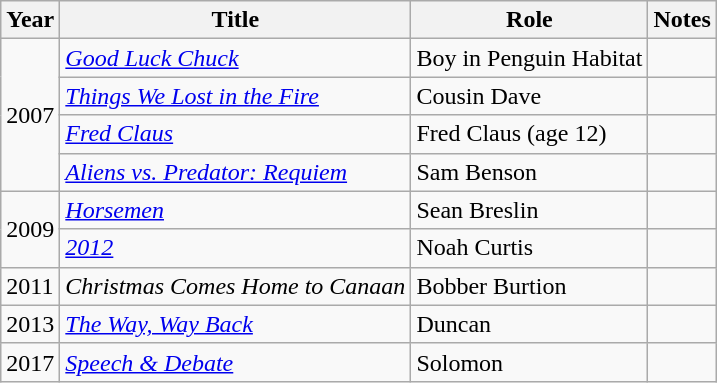<table class="wikitable sortable">
<tr>
<th>Year</th>
<th>Title</th>
<th>Role</th>
<th class="unsortable">Notes</th>
</tr>
<tr>
<td rowspan=4>2007</td>
<td><em><a href='#'>Good Luck Chuck</a></em></td>
<td>Boy in Penguin Habitat</td>
<td></td>
</tr>
<tr>
<td><em><a href='#'>Things We Lost in the Fire</a></em></td>
<td>Cousin Dave</td>
<td></td>
</tr>
<tr>
<td><em><a href='#'>Fred Claus</a></em></td>
<td>Fred Claus (age 12)</td>
<td></td>
</tr>
<tr>
<td><em><a href='#'>Aliens vs. Predator: Requiem</a></em></td>
<td>Sam Benson</td>
<td></td>
</tr>
<tr>
<td rowspan=2>2009</td>
<td><em><a href='#'>Horsemen</a></em></td>
<td>Sean Breslin</td>
<td></td>
</tr>
<tr>
<td><em><a href='#'>2012</a></em></td>
<td>Noah Curtis</td>
<td></td>
</tr>
<tr>
<td>2011</td>
<td><em>Christmas Comes Home to Canaan</em></td>
<td>Bobber Burtion</td>
<td></td>
</tr>
<tr>
<td>2013</td>
<td><em><a href='#'>The Way, Way Back</a></em></td>
<td>Duncan</td>
<td></td>
</tr>
<tr>
<td>2017</td>
<td><em><a href='#'>Speech & Debate</a></em></td>
<td>Solomon</td>
<td></td>
</tr>
</table>
